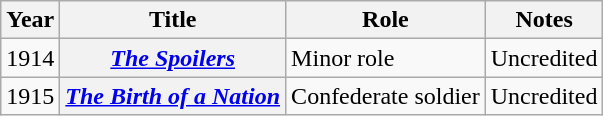<table class="wikitable plainrowheaders">
<tr>
<th scope="col">Year</th>
<th scope="col">Title</th>
<th scope="col">Role</th>
<th scope="col">Notes</th>
</tr>
<tr>
<td>1914</td>
<th scope="row"><em><a href='#'>The Spoilers</a></em></th>
<td>Minor role</td>
<td>Uncredited</td>
</tr>
<tr>
<td>1915</td>
<th scope="row"><em><a href='#'>The Birth of a Nation</a></em></th>
<td>Confederate soldier</td>
<td>Uncredited</td>
</tr>
</table>
